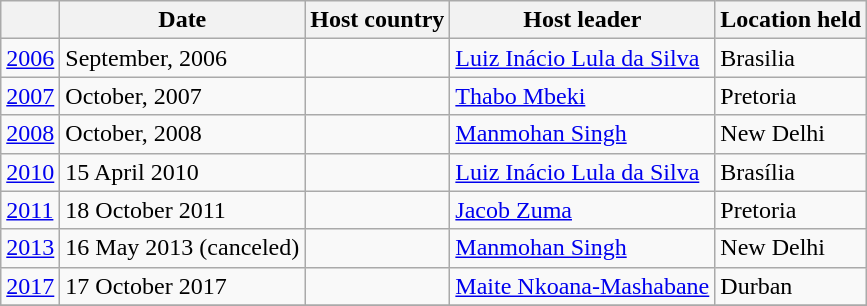<table class="wikitable">
<tr>
<th></th>
<th>Date</th>
<th>Host country</th>
<th>Host leader</th>
<th>Location held</th>
</tr>
<tr>
<td><a href='#'>2006</a></td>
<td>September, 2006</td>
<td></td>
<td><a href='#'>Luiz Inácio Lula da Silva</a></td>
<td>Brasilia</td>
</tr>
<tr>
<td><a href='#'>2007</a></td>
<td>October, 2007</td>
<td></td>
<td><a href='#'>Thabo Mbeki</a></td>
<td>Pretoria</td>
</tr>
<tr>
<td><a href='#'>2008</a></td>
<td>October, 2008</td>
<td></td>
<td><a href='#'>Manmohan Singh</a></td>
<td>New Delhi</td>
</tr>
<tr>
<td><a href='#'>2010</a></td>
<td>15 April 2010</td>
<td></td>
<td><a href='#'>Luiz Inácio Lula da Silva</a></td>
<td>Brasília</td>
</tr>
<tr>
<td><a href='#'>2011</a></td>
<td>18 October 2011</td>
<td></td>
<td><a href='#'>Jacob Zuma</a></td>
<td>Pretoria</td>
</tr>
<tr>
<td><a href='#'>2013</a></td>
<td>16 May 2013 (canceled)</td>
<td></td>
<td><a href='#'>Manmohan Singh</a></td>
<td>New Delhi</td>
</tr>
<tr>
<td><a href='#'>2017</a></td>
<td>17 October 2017</td>
<td></td>
<td><a href='#'>Maite Nkoana-Mashabane</a></td>
<td>Durban</td>
</tr>
<tr>
</tr>
</table>
